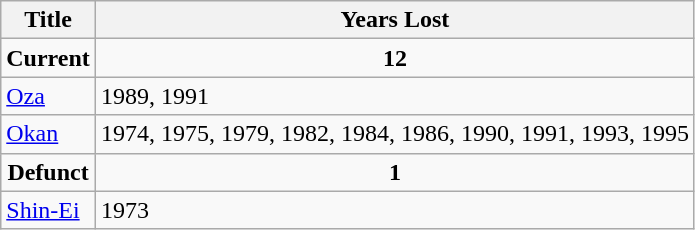<table class="wikitable">
<tr>
<th>Title</th>
<th>Years Lost</th>
</tr>
<tr>
<td align="center"><strong>Current</strong></td>
<td align="center"><strong>12</strong></td>
</tr>
<tr>
<td> <a href='#'>Oza</a></td>
<td>1989, 1991</td>
</tr>
<tr>
<td> <a href='#'>Okan</a></td>
<td>1974, 1975, 1979, 1982, 1984, 1986, 1990, 1991, 1993, 1995</td>
</tr>
<tr>
<td align="center"><strong>Defunct</strong></td>
<td align="center"><strong>1</strong></td>
</tr>
<tr>
<td> <a href='#'>Shin-Ei</a></td>
<td>1973</td>
</tr>
</table>
